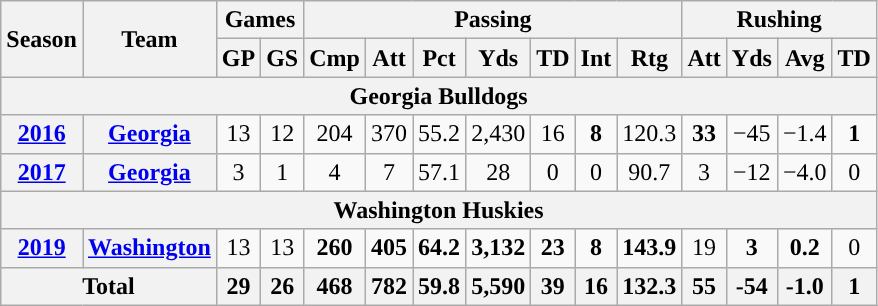<table class="wikitable" style="text-align:center;">
<tr>
<th rowspan="2">Season</th>
<th rowspan="2">Team</th>
<th colspan="2">Games</th>
<th colspan="7">Passing</th>
<th colspan="4">Rushing</th>
</tr>
<tr>
<th>GP</th>
<th>GS</th>
<th>Cmp</th>
<th>Att</th>
<th>Pct</th>
<th>Yds</th>
<th>TD</th>
<th>Int</th>
<th>Rtg</th>
<th>Att</th>
<th>Yds</th>
<th>Avg</th>
<th>TD</th>
</tr>
<tr>
<th colspan="17">Georgia Bulldogs</th>
</tr>
<tr>
<th><a href='#'>2016</a></th>
<th><a href='#'>Georgia</a></th>
<td>13</td>
<td>12</td>
<td>204</td>
<td>370</td>
<td>55.2</td>
<td>2,430</td>
<td>16</td>
<td><strong>8</strong></td>
<td>120.3</td>
<td><strong>33</strong></td>
<td>−45</td>
<td>−1.4</td>
<td><strong>1</strong></td>
</tr>
<tr>
<th><a href='#'>2017</a></th>
<th><a href='#'>Georgia</a></th>
<td>3</td>
<td>1</td>
<td>4</td>
<td>7</td>
<td>57.1</td>
<td>28</td>
<td>0</td>
<td>0</td>
<td>90.7</td>
<td>3</td>
<td>−12</td>
<td>−4.0</td>
<td>0</td>
</tr>
<tr>
<th colspan="17">Washington Huskies</th>
</tr>
<tr>
<th><a href='#'>2019</a></th>
<th><a href='#'>Washington</a></th>
<td>13</td>
<td>13</td>
<td><strong>260</strong></td>
<td><strong>405</strong></td>
<td><strong>64.2</strong></td>
<td><strong>3,132</strong></td>
<td><strong>23</strong></td>
<td><strong>8</strong></td>
<td><strong>143.9</strong></td>
<td>19</td>
<td><strong>3</strong></td>
<td><strong>0.2</strong></td>
<td>0</td>
</tr>
<tr>
<th colspan="2">Total</th>
<th>29</th>
<th>26</th>
<th>468</th>
<th>782</th>
<th>59.8</th>
<th>5,590</th>
<th>39</th>
<th>16</th>
<th>132.3</th>
<th>55</th>
<th>-54</th>
<th>-1.0</th>
<th>1</th>
</tr>
</table>
